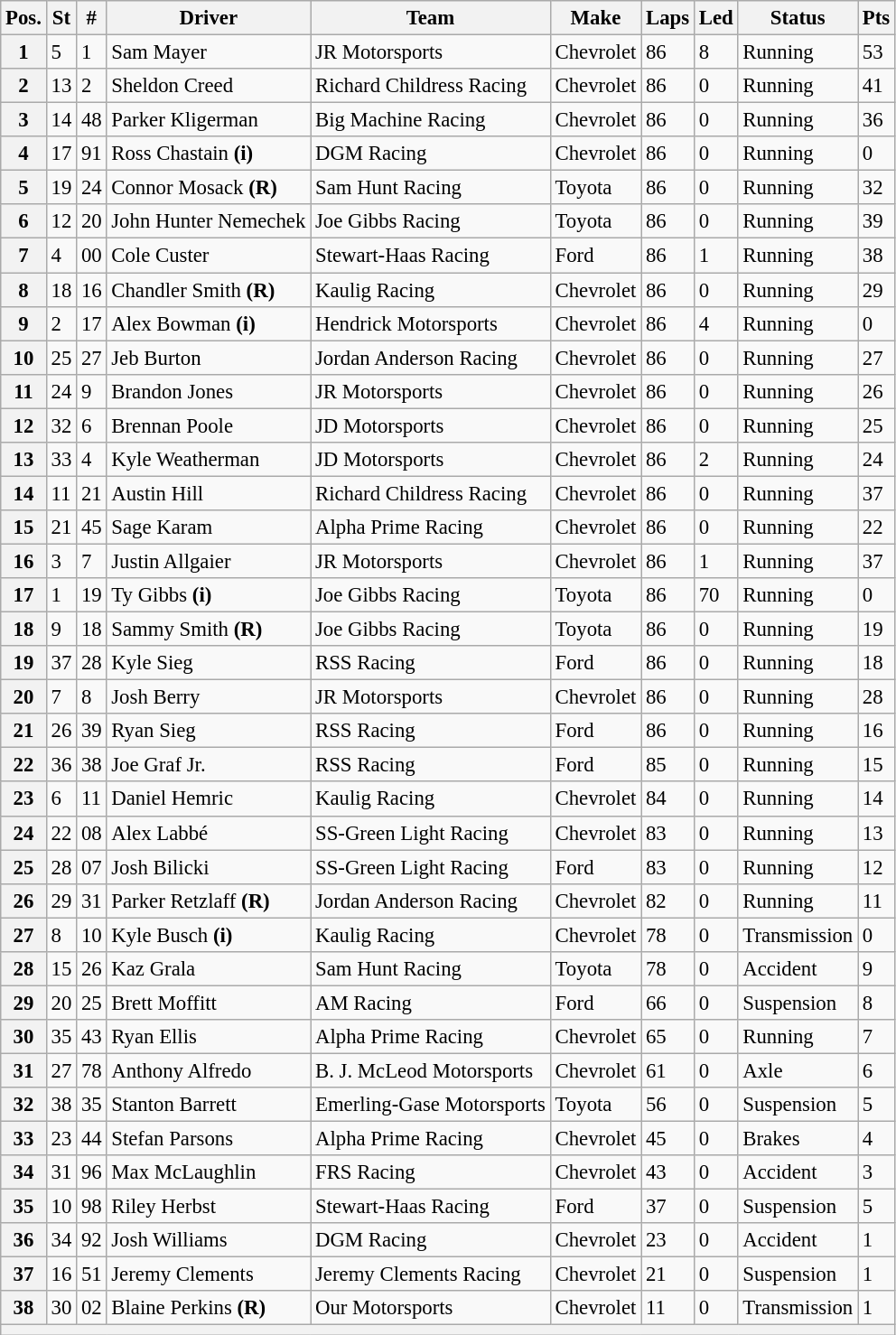<table class="wikitable" style="font-size:95%">
<tr>
<th>Pos.</th>
<th>St</th>
<th>#</th>
<th>Driver</th>
<th>Team</th>
<th>Make</th>
<th>Laps</th>
<th>Led</th>
<th>Status</th>
<th>Pts</th>
</tr>
<tr>
<th>1</th>
<td>5</td>
<td>1</td>
<td>Sam Mayer</td>
<td>JR Motorsports</td>
<td>Chevrolet</td>
<td>86</td>
<td>8</td>
<td>Running</td>
<td>53</td>
</tr>
<tr>
<th>2</th>
<td>13</td>
<td>2</td>
<td>Sheldon Creed</td>
<td>Richard Childress Racing</td>
<td>Chevrolet</td>
<td>86</td>
<td>0</td>
<td>Running</td>
<td>41</td>
</tr>
<tr>
<th>3</th>
<td>14</td>
<td>48</td>
<td>Parker Kligerman</td>
<td>Big Machine Racing</td>
<td>Chevrolet</td>
<td>86</td>
<td>0</td>
<td>Running</td>
<td>36</td>
</tr>
<tr>
<th>4</th>
<td>17</td>
<td>91</td>
<td>Ross Chastain <strong>(i)</strong></td>
<td>DGM Racing</td>
<td>Chevrolet</td>
<td>86</td>
<td>0</td>
<td>Running</td>
<td>0</td>
</tr>
<tr>
<th>5</th>
<td>19</td>
<td>24</td>
<td>Connor Mosack <strong>(R)</strong></td>
<td>Sam Hunt Racing</td>
<td>Toyota</td>
<td>86</td>
<td>0</td>
<td>Running</td>
<td>32</td>
</tr>
<tr>
<th>6</th>
<td>12</td>
<td>20</td>
<td>John Hunter Nemechek</td>
<td>Joe Gibbs Racing</td>
<td>Toyota</td>
<td>86</td>
<td>0</td>
<td>Running</td>
<td>39</td>
</tr>
<tr>
<th>7</th>
<td>4</td>
<td>00</td>
<td>Cole Custer</td>
<td>Stewart-Haas Racing</td>
<td>Ford</td>
<td>86</td>
<td>1</td>
<td>Running</td>
<td>38</td>
</tr>
<tr>
<th>8</th>
<td>18</td>
<td>16</td>
<td>Chandler Smith <strong>(R)</strong></td>
<td>Kaulig Racing</td>
<td>Chevrolet</td>
<td>86</td>
<td>0</td>
<td>Running</td>
<td>29</td>
</tr>
<tr>
<th>9</th>
<td>2</td>
<td>17</td>
<td>Alex Bowman <strong>(i)</strong></td>
<td>Hendrick Motorsports</td>
<td>Chevrolet</td>
<td>86</td>
<td>4</td>
<td>Running</td>
<td>0</td>
</tr>
<tr>
<th>10</th>
<td>25</td>
<td>27</td>
<td>Jeb Burton</td>
<td>Jordan Anderson Racing</td>
<td>Chevrolet</td>
<td>86</td>
<td>0</td>
<td>Running</td>
<td>27</td>
</tr>
<tr>
<th>11</th>
<td>24</td>
<td>9</td>
<td>Brandon Jones</td>
<td>JR Motorsports</td>
<td>Chevrolet</td>
<td>86</td>
<td>0</td>
<td>Running</td>
<td>26</td>
</tr>
<tr>
<th>12</th>
<td>32</td>
<td>6</td>
<td>Brennan Poole</td>
<td>JD Motorsports</td>
<td>Chevrolet</td>
<td>86</td>
<td>0</td>
<td>Running</td>
<td>25</td>
</tr>
<tr>
<th>13</th>
<td>33</td>
<td>4</td>
<td>Kyle Weatherman</td>
<td>JD Motorsports</td>
<td>Chevrolet</td>
<td>86</td>
<td>2</td>
<td>Running</td>
<td>24</td>
</tr>
<tr>
<th>14</th>
<td>11</td>
<td>21</td>
<td>Austin Hill</td>
<td>Richard Childress Racing</td>
<td>Chevrolet</td>
<td>86</td>
<td>0</td>
<td>Running</td>
<td>37</td>
</tr>
<tr>
<th>15</th>
<td>21</td>
<td>45</td>
<td>Sage Karam</td>
<td>Alpha Prime Racing</td>
<td>Chevrolet</td>
<td>86</td>
<td>0</td>
<td>Running</td>
<td>22</td>
</tr>
<tr>
<th>16</th>
<td>3</td>
<td>7</td>
<td>Justin Allgaier</td>
<td>JR Motorsports</td>
<td>Chevrolet</td>
<td>86</td>
<td>1</td>
<td>Running</td>
<td>37</td>
</tr>
<tr>
<th>17</th>
<td>1</td>
<td>19</td>
<td>Ty Gibbs <strong>(i)</strong></td>
<td>Joe Gibbs Racing</td>
<td>Toyota</td>
<td>86</td>
<td>70</td>
<td>Running</td>
<td>0</td>
</tr>
<tr>
<th>18</th>
<td>9</td>
<td>18</td>
<td>Sammy Smith <strong>(R)</strong></td>
<td>Joe Gibbs Racing</td>
<td>Toyota</td>
<td>86</td>
<td>0</td>
<td>Running</td>
<td>19</td>
</tr>
<tr>
<th>19</th>
<td>37</td>
<td>28</td>
<td>Kyle Sieg</td>
<td>RSS Racing</td>
<td>Ford</td>
<td>86</td>
<td>0</td>
<td>Running</td>
<td>18</td>
</tr>
<tr>
<th>20</th>
<td>7</td>
<td>8</td>
<td>Josh Berry</td>
<td>JR Motorsports</td>
<td>Chevrolet</td>
<td>86</td>
<td>0</td>
<td>Running</td>
<td>28</td>
</tr>
<tr>
<th>21</th>
<td>26</td>
<td>39</td>
<td>Ryan Sieg</td>
<td>RSS Racing</td>
<td>Ford</td>
<td>86</td>
<td>0</td>
<td>Running</td>
<td>16</td>
</tr>
<tr>
<th>22</th>
<td>36</td>
<td>38</td>
<td>Joe Graf Jr.</td>
<td>RSS Racing</td>
<td>Ford</td>
<td>85</td>
<td>0</td>
<td>Running</td>
<td>15</td>
</tr>
<tr>
<th>23</th>
<td>6</td>
<td>11</td>
<td>Daniel Hemric</td>
<td>Kaulig Racing</td>
<td>Chevrolet</td>
<td>84</td>
<td>0</td>
<td>Running</td>
<td>14</td>
</tr>
<tr>
<th>24</th>
<td>22</td>
<td>08</td>
<td>Alex Labbé</td>
<td>SS-Green Light Racing</td>
<td>Chevrolet</td>
<td>83</td>
<td>0</td>
<td>Running</td>
<td>13</td>
</tr>
<tr>
<th>25</th>
<td>28</td>
<td>07</td>
<td>Josh Bilicki</td>
<td>SS-Green Light Racing</td>
<td>Ford</td>
<td>83</td>
<td>0</td>
<td>Running</td>
<td>12</td>
</tr>
<tr>
<th>26</th>
<td>29</td>
<td>31</td>
<td>Parker Retzlaff <strong>(R)</strong></td>
<td>Jordan Anderson Racing</td>
<td>Chevrolet</td>
<td>82</td>
<td>0</td>
<td>Running</td>
<td>11</td>
</tr>
<tr>
<th>27</th>
<td>8</td>
<td>10</td>
<td>Kyle Busch <strong>(i)</strong></td>
<td>Kaulig Racing</td>
<td>Chevrolet</td>
<td>78</td>
<td>0</td>
<td>Transmission</td>
<td>0</td>
</tr>
<tr>
<th>28</th>
<td>15</td>
<td>26</td>
<td>Kaz Grala</td>
<td>Sam Hunt Racing</td>
<td>Toyota</td>
<td>78</td>
<td>0</td>
<td>Accident</td>
<td>9</td>
</tr>
<tr>
<th>29</th>
<td>20</td>
<td>25</td>
<td>Brett Moffitt</td>
<td>AM Racing</td>
<td>Ford</td>
<td>66</td>
<td>0</td>
<td>Suspension</td>
<td>8</td>
</tr>
<tr>
<th>30</th>
<td>35</td>
<td>43</td>
<td>Ryan Ellis</td>
<td>Alpha Prime Racing</td>
<td>Chevrolet</td>
<td>65</td>
<td>0</td>
<td>Running</td>
<td>7</td>
</tr>
<tr>
<th>31</th>
<td>27</td>
<td>78</td>
<td>Anthony Alfredo</td>
<td>B. J. McLeod Motorsports</td>
<td>Chevrolet</td>
<td>61</td>
<td>0</td>
<td>Axle</td>
<td>6</td>
</tr>
<tr>
<th>32</th>
<td>38</td>
<td>35</td>
<td>Stanton Barrett</td>
<td>Emerling-Gase Motorsports</td>
<td>Toyota</td>
<td>56</td>
<td>0</td>
<td>Suspension</td>
<td>5</td>
</tr>
<tr>
<th>33</th>
<td>23</td>
<td>44</td>
<td>Stefan Parsons</td>
<td>Alpha Prime Racing</td>
<td>Chevrolet</td>
<td>45</td>
<td>0</td>
<td>Brakes</td>
<td>4</td>
</tr>
<tr>
<th>34</th>
<td>31</td>
<td>96</td>
<td>Max McLaughlin</td>
<td>FRS Racing</td>
<td>Chevrolet</td>
<td>43</td>
<td>0</td>
<td>Accident</td>
<td>3</td>
</tr>
<tr>
<th>35</th>
<td>10</td>
<td>98</td>
<td>Riley Herbst</td>
<td>Stewart-Haas Racing</td>
<td>Ford</td>
<td>37</td>
<td>0</td>
<td>Suspension</td>
<td>5</td>
</tr>
<tr>
<th>36</th>
<td>34</td>
<td>92</td>
<td>Josh Williams</td>
<td>DGM Racing</td>
<td>Chevrolet</td>
<td>23</td>
<td>0</td>
<td>Accident</td>
<td>1</td>
</tr>
<tr>
<th>37</th>
<td>16</td>
<td>51</td>
<td>Jeremy Clements</td>
<td>Jeremy Clements Racing</td>
<td>Chevrolet</td>
<td>21</td>
<td>0</td>
<td>Suspension</td>
<td>1</td>
</tr>
<tr>
<th>38</th>
<td>30</td>
<td>02</td>
<td>Blaine Perkins <strong>(R)</strong></td>
<td>Our Motorsports</td>
<td>Chevrolet</td>
<td>11</td>
<td>0</td>
<td>Transmission</td>
<td>1</td>
</tr>
<tr>
<th colspan="10"></th>
</tr>
</table>
